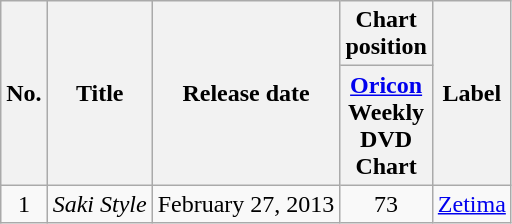<table class="wikitable">
<tr>
<th rowspan="2">No.</th>
<th rowspan="2">Title</th>
<th rowspan="2">Release date</th>
<th colspan="1">Chart<br>position</th>
<th rowspan="2">Label</th>
</tr>
<tr>
<th><a href='#'>Oricon</a><br>Weekly<br>DVD<br>Chart<br></th>
</tr>
<tr>
<td align="center">1</td>
<td><em>Saki Style</em></td>
<td>February 27, 2013</td>
<td align="center">73</td>
<td><a href='#'>Zetima</a></td>
</tr>
</table>
